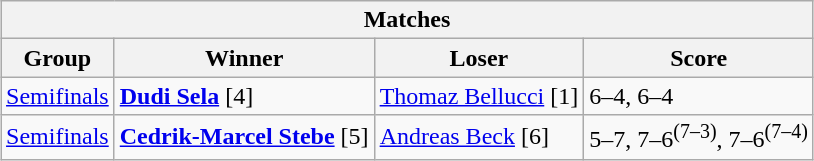<table class="wikitable collapsible uncollapsed" style="margin:1em auto;">
<tr>
<th colspan=4>Matches</th>
</tr>
<tr>
<th>Group</th>
<th>Winner</th>
<th>Loser</th>
<th>Score</th>
</tr>
<tr align=left>
<td><a href='#'>Semifinals</a></td>
<td> <strong><a href='#'>Dudi Sela</a></strong> [4]</td>
<td> <a href='#'>Thomaz Bellucci</a> [1]</td>
<td>6–4, 6–4</td>
</tr>
<tr align=left>
<td><a href='#'>Semifinals</a></td>
<td> <strong><a href='#'>Cedrik-Marcel Stebe</a></strong> [5]</td>
<td> <a href='#'>Andreas Beck</a> [6]</td>
<td>5–7, 7–6<sup>(7–3)</sup>, 7–6<sup>(7–4)</sup></td>
</tr>
</table>
